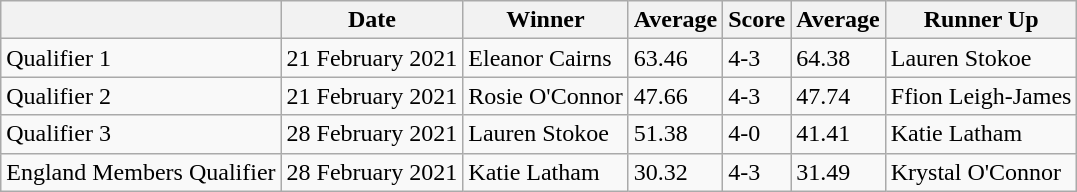<table class="wikitable">
<tr>
<th></th>
<th>Date</th>
<th>Winner</th>
<th>Average</th>
<th>Score</th>
<th>Average</th>
<th>Runner Up</th>
</tr>
<tr>
<td>Qualifier 1</td>
<td>21 February 2021</td>
<td>Eleanor Cairns </td>
<td>63.46</td>
<td>4-3</td>
<td>64.38</td>
<td>Lauren Stokoe </td>
</tr>
<tr>
<td>Qualifier 2</td>
<td>21 February 2021</td>
<td>Rosie O'Connor </td>
<td>47.66</td>
<td>4-3</td>
<td>47.74</td>
<td>Ffion Leigh-James </td>
</tr>
<tr>
<td>Qualifier 3</td>
<td>28 February 2021</td>
<td>Lauren Stokoe </td>
<td>51.38</td>
<td>4-0</td>
<td>41.41</td>
<td>Katie Latham </td>
</tr>
<tr>
<td>England Members Qualifier</td>
<td>28 February 2021</td>
<td>Katie Latham  </td>
<td>30.32</td>
<td>4-3</td>
<td>31.49</td>
<td>Krystal O'Connor </td>
</tr>
</table>
